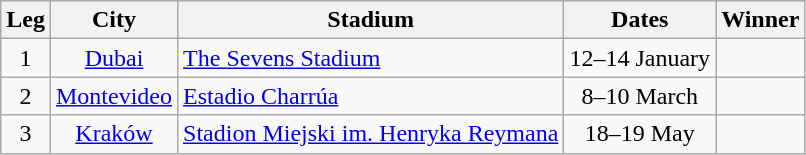<table class="wikitable sortable" style="text-align:center;">
<tr bgcolor="#efefef">
<th>Leg</th>
<th>City</th>
<th>Stadium</th>
<th>Dates</th>
<th>Winner</th>
</tr>
<tr>
<td>1</td>
<td><a href='#'>Dubai</a></td>
<td style="text-align:left;"><a href='#'>The Sevens Stadium</a></td>
<td>12–14 January</td>
<td style="text-align:left;"></td>
</tr>
<tr>
<td>2</td>
<td><a href='#'>Montevideo</a></td>
<td style="text-align:left;"><a href='#'>Estadio Charrúa</a></td>
<td>8–10 March</td>
<td style="text-align:left;"></td>
</tr>
<tr>
<td>3</td>
<td><a href='#'>Kraków</a></td>
<td style="text-align:left;"><a href='#'>Stadion Miejski im. Henryka Reymana</a></td>
<td>18–19 May</td>
<td style="text-align:left;"></td>
</tr>
</table>
